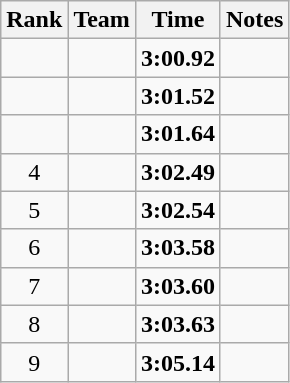<table class="wikitable sortable" style="text-align:center">
<tr>
<th>Rank</th>
<th>Team</th>
<th>Time</th>
<th>Notes</th>
</tr>
<tr>
<td></td>
<td></td>
<td><strong>3:00.92</strong></td>
<td></td>
</tr>
<tr>
<td></td>
<td></td>
<td><strong>3:01.52</strong></td>
<td></td>
</tr>
<tr>
<td></td>
<td></td>
<td><strong>3:01.64</strong></td>
<td></td>
</tr>
<tr>
<td>4</td>
<td></td>
<td><strong>3:02.49</strong></td>
<td></td>
</tr>
<tr>
<td>5</td>
<td></td>
<td><strong>3:02.54</strong></td>
<td></td>
</tr>
<tr>
<td>6</td>
<td></td>
<td><strong>3:03.58</strong></td>
<td></td>
</tr>
<tr>
<td>7</td>
<td></td>
<td><strong>3:03.60</strong></td>
<td></td>
</tr>
<tr>
<td>8</td>
<td></td>
<td><strong>3:03.63</strong></td>
<td></td>
</tr>
<tr>
<td>9</td>
<td></td>
<td><strong>3:05.14</strong></td>
<td></td>
</tr>
</table>
